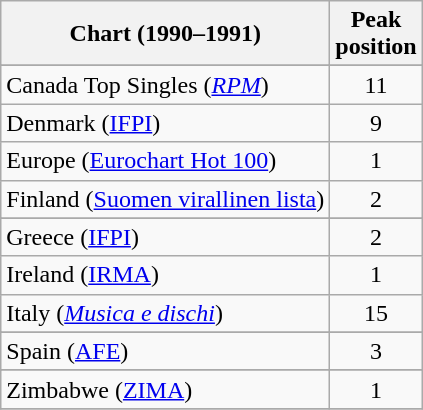<table class="wikitable sortable">
<tr>
<th>Chart (1990–1991)</th>
<th>Peak<br>position</th>
</tr>
<tr>
</tr>
<tr>
</tr>
<tr>
</tr>
<tr>
<td>Canada Top Singles (<em><a href='#'>RPM</a></em>)</td>
<td style="text-align:center;">11</td>
</tr>
<tr>
<td>Denmark (<a href='#'>IFPI</a>)</td>
<td style="text-align:center;">9</td>
</tr>
<tr>
<td>Europe (<a href='#'>Eurochart Hot 100</a>)</td>
<td style="text-align:center;">1</td>
</tr>
<tr>
<td>Finland (<a href='#'>Suomen virallinen lista</a>)</td>
<td align="center">2</td>
</tr>
<tr>
</tr>
<tr>
</tr>
<tr>
<td>Greece (<a href='#'>IFPI</a>)</td>
<td style="text-align:center;">2</td>
</tr>
<tr>
<td>Ireland (<a href='#'>IRMA</a>)</td>
<td style="text-align:center;">1</td>
</tr>
<tr>
<td>Italy (<em><a href='#'>Musica e dischi</a></em>)</td>
<td style="text-align:center;">15</td>
</tr>
<tr>
</tr>
<tr>
</tr>
<tr>
</tr>
<tr>
</tr>
<tr>
<td>Spain (<a href='#'>AFE</a>)</td>
<td style="text-align:center;">3</td>
</tr>
<tr>
</tr>
<tr>
</tr>
<tr>
</tr>
<tr>
</tr>
<tr>
</tr>
<tr>
</tr>
<tr>
</tr>
<tr>
<td>Zimbabwe (<a href='#'>ZIMA</a>)</td>
<td align="center">1</td>
</tr>
<tr>
</tr>
</table>
